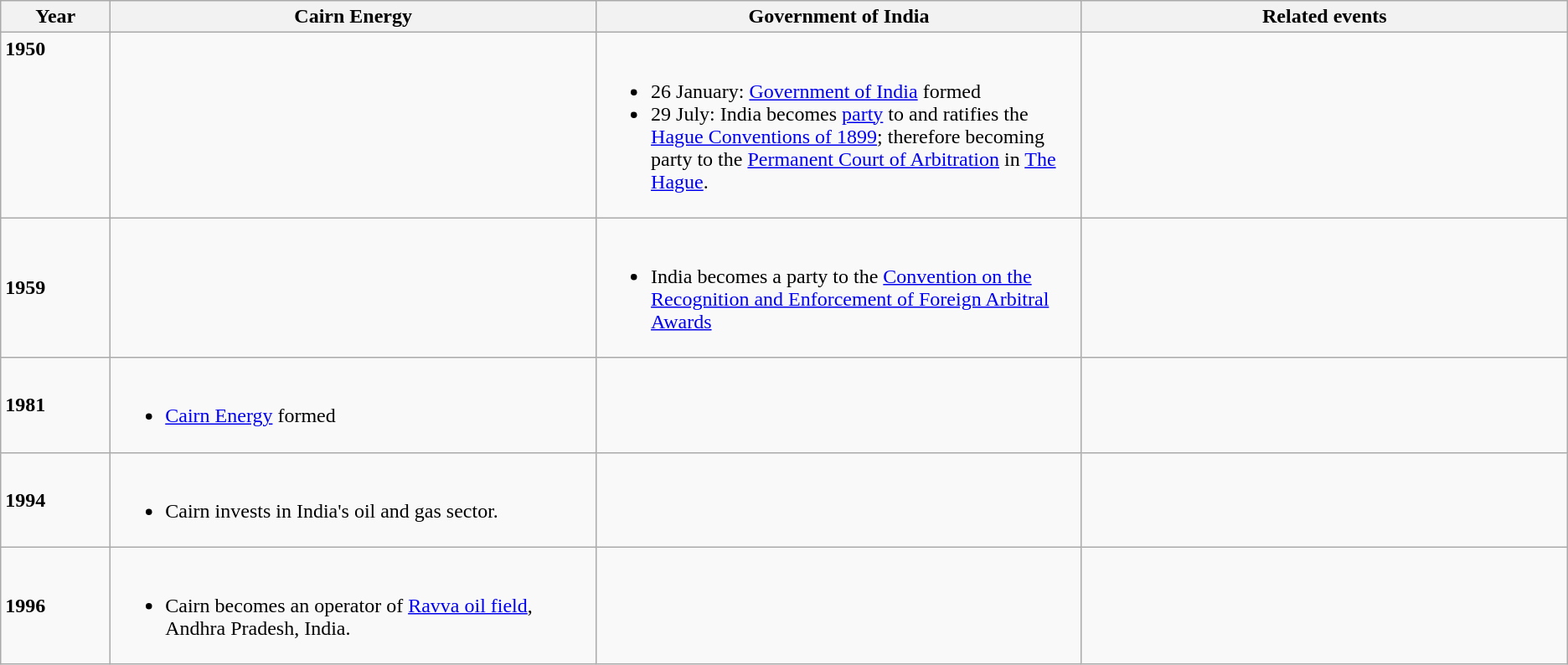<table class="wikitable">
<tr>
<th scope="col">Year</th>
<th scope="col" style="width:31%;">Cairn Energy</th>
<th scope="col" style="width:31%;">Government of India</th>
<th scope="col" style="width:31%;">Related events</th>
</tr>
<tr valign="top">
<td scope="row"><strong>1950</strong></td>
<td></td>
<td><br><ul><li>26 January: <a href='#'>Government of India</a> formed</li><li>29 July: India becomes <a href='#'>party</a> to and ratifies the <a href='#'>Hague Conventions of 1899</a>; therefore becoming party to the <a href='#'>Permanent Court of Arbitration</a> in <a href='#'>The Hague</a>.</li></ul></td>
<td></td>
</tr>
<tr>
<td scope="row"><strong>1959</strong></td>
<td></td>
<td><br><ul><li>India becomes a party to the <a href='#'>Convention on the Recognition and Enforcement of Foreign Arbitral Awards</a></li></ul></td>
<td></td>
</tr>
<tr>
<td scope="row"><strong>1981</strong></td>
<td><br><ul><li><a href='#'>Cairn Energy</a> formed </li></ul></td>
<td></td>
<td></td>
</tr>
<tr>
<td><strong>1994</strong></td>
<td><br><ul><li>Cairn invests in India's oil and gas sector.</li></ul></td>
<td></td>
<td></td>
</tr>
<tr>
<td><strong>1996</strong></td>
<td><br><ul><li>Cairn becomes an operator of <a href='#'>Ravva oil field</a>, Andhra Pradesh, India.</li></ul></td>
<td></td>
<td></td>
</tr>
</table>
